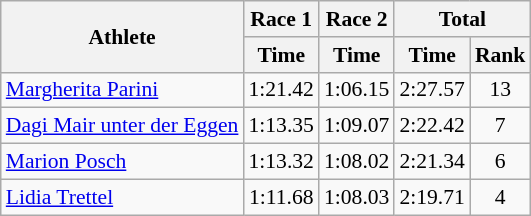<table class="wikitable" style="font-size:90%">
<tr>
<th rowspan="2">Athlete</th>
<th>Race 1</th>
<th>Race 2</th>
<th colspan="2">Total</th>
</tr>
<tr>
<th>Time</th>
<th>Time</th>
<th>Time</th>
<th>Rank</th>
</tr>
<tr>
<td><a href='#'>Margherita Parini</a></td>
<td align="center">1:21.42</td>
<td align="center">1:06.15</td>
<td align="center">2:27.57</td>
<td align="center">13</td>
</tr>
<tr>
<td><a href='#'>Dagi Mair unter der Eggen</a></td>
<td align="center">1:13.35</td>
<td align="center">1:09.07</td>
<td align="center">2:22.42</td>
<td align="center">7</td>
</tr>
<tr>
<td><a href='#'>Marion Posch</a></td>
<td align="center">1:13.32</td>
<td align="center">1:08.02</td>
<td align="center">2:21.34</td>
<td align="center">6</td>
</tr>
<tr>
<td><a href='#'>Lidia Trettel</a></td>
<td align="center">1:11.68</td>
<td align="center">1:08.03</td>
<td align="center">2:19.71</td>
<td align="center">4</td>
</tr>
</table>
